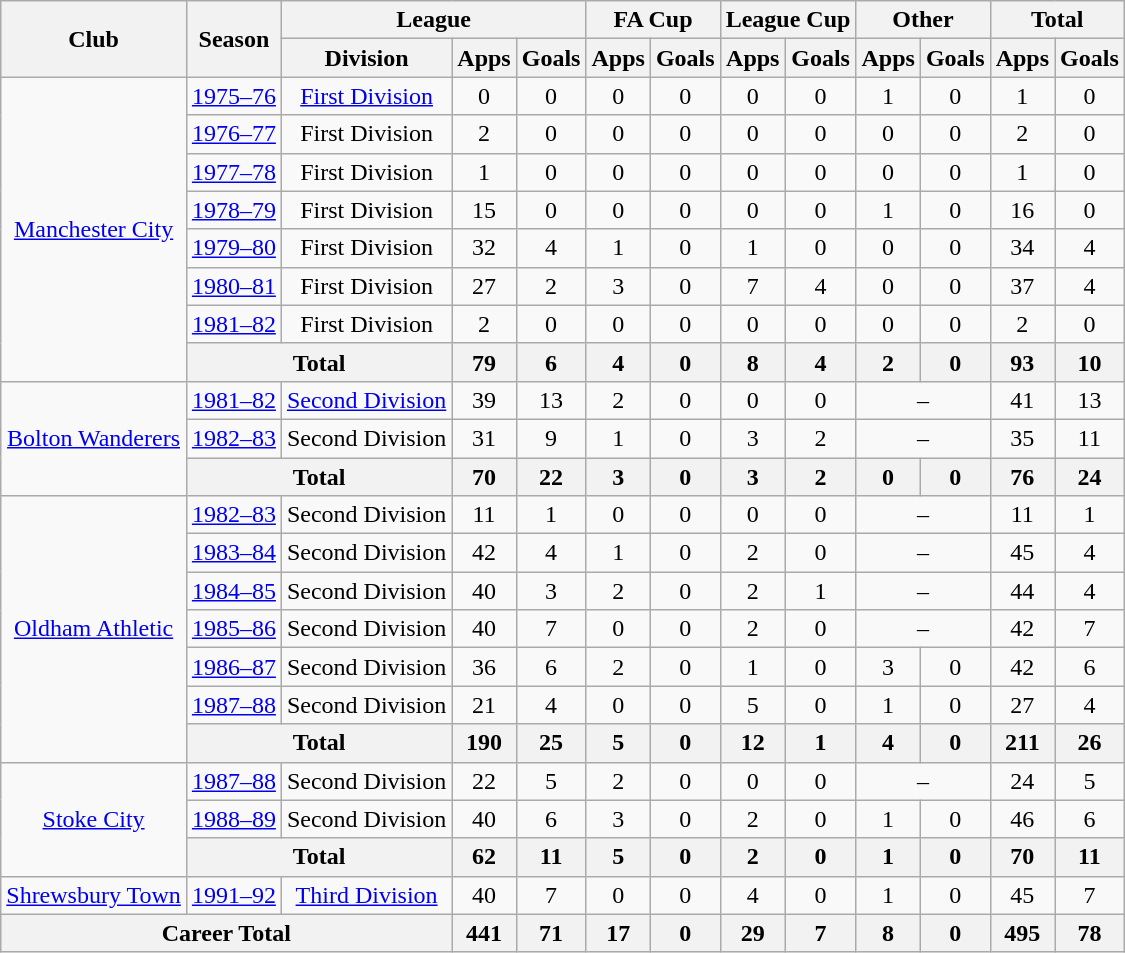<table class="wikitable" style="text-align: center;">
<tr>
<th rowspan="2">Club</th>
<th rowspan="2">Season</th>
<th colspan="3">League</th>
<th colspan="2">FA Cup</th>
<th colspan="2">League Cup</th>
<th colspan="2">Other</th>
<th colspan="2">Total</th>
</tr>
<tr>
<th>Division</th>
<th>Apps</th>
<th>Goals</th>
<th>Apps</th>
<th>Goals</th>
<th>Apps</th>
<th>Goals</th>
<th>Apps</th>
<th>Goals</th>
<th>Apps</th>
<th>Goals</th>
</tr>
<tr>
<td rowspan="8"><a href='#'>Manchester City</a></td>
<td><a href='#'>1975–76</a></td>
<td><a href='#'>First Division</a></td>
<td>0</td>
<td>0</td>
<td>0</td>
<td>0</td>
<td>0</td>
<td>0</td>
<td>1</td>
<td>0</td>
<td>1</td>
<td>0</td>
</tr>
<tr>
<td><a href='#'>1976–77</a></td>
<td>First Division</td>
<td>2</td>
<td>0</td>
<td>0</td>
<td>0</td>
<td>0</td>
<td>0</td>
<td>0</td>
<td>0</td>
<td>2</td>
<td>0</td>
</tr>
<tr>
<td><a href='#'>1977–78</a></td>
<td>First Division</td>
<td>1</td>
<td>0</td>
<td>0</td>
<td>0</td>
<td>0</td>
<td>0</td>
<td>0</td>
<td>0</td>
<td>1</td>
<td>0</td>
</tr>
<tr>
<td><a href='#'>1978–79</a></td>
<td>First Division</td>
<td>15</td>
<td>0</td>
<td>0</td>
<td>0</td>
<td>0</td>
<td>0</td>
<td>1</td>
<td>0</td>
<td>16</td>
<td>0</td>
</tr>
<tr>
<td><a href='#'>1979–80</a></td>
<td>First Division</td>
<td>32</td>
<td>4</td>
<td>1</td>
<td>0</td>
<td>1</td>
<td>0</td>
<td>0</td>
<td>0</td>
<td>34</td>
<td>4</td>
</tr>
<tr>
<td><a href='#'>1980–81</a></td>
<td>First Division</td>
<td>27</td>
<td>2</td>
<td>3</td>
<td>0</td>
<td>7</td>
<td>4</td>
<td>0</td>
<td>0</td>
<td>37</td>
<td>4</td>
</tr>
<tr>
<td><a href='#'>1981–82</a></td>
<td>First Division</td>
<td>2</td>
<td>0</td>
<td>0</td>
<td>0</td>
<td>0</td>
<td>0</td>
<td>0</td>
<td>0</td>
<td>2</td>
<td>0</td>
</tr>
<tr>
<th colspan=2>Total</th>
<th>79</th>
<th>6</th>
<th>4</th>
<th>0</th>
<th>8</th>
<th>4</th>
<th>2</th>
<th>0</th>
<th>93</th>
<th>10</th>
</tr>
<tr>
<td rowspan="3"><a href='#'>Bolton Wanderers</a></td>
<td><a href='#'>1981–82</a></td>
<td><a href='#'>Second Division</a></td>
<td>39</td>
<td>13</td>
<td>2</td>
<td>0</td>
<td>0</td>
<td>0</td>
<td colspan="2">–</td>
<td>41</td>
<td>13</td>
</tr>
<tr>
<td><a href='#'>1982–83</a></td>
<td>Second Division</td>
<td>31</td>
<td>9</td>
<td>1</td>
<td>0</td>
<td>3</td>
<td>2</td>
<td colspan="2">–</td>
<td>35</td>
<td>11</td>
</tr>
<tr>
<th colspan=2>Total</th>
<th>70</th>
<th>22</th>
<th>3</th>
<th>0</th>
<th>3</th>
<th>2</th>
<th>0</th>
<th>0</th>
<th>76</th>
<th>24</th>
</tr>
<tr>
<td rowspan="7"><a href='#'>Oldham Athletic</a></td>
<td><a href='#'>1982–83</a></td>
<td>Second Division</td>
<td>11</td>
<td>1</td>
<td>0</td>
<td>0</td>
<td>0</td>
<td>0</td>
<td colspan="2">–</td>
<td>11</td>
<td>1</td>
</tr>
<tr>
<td><a href='#'>1983–84</a></td>
<td>Second Division</td>
<td>42</td>
<td>4</td>
<td>1</td>
<td>0</td>
<td>2</td>
<td>0</td>
<td colspan="2">–</td>
<td>45</td>
<td>4</td>
</tr>
<tr>
<td><a href='#'>1984–85</a></td>
<td>Second Division</td>
<td>40</td>
<td>3</td>
<td>2</td>
<td>0</td>
<td>2</td>
<td>1</td>
<td colspan="2">–</td>
<td>44</td>
<td>4</td>
</tr>
<tr>
<td><a href='#'>1985–86</a></td>
<td>Second Division</td>
<td>40</td>
<td>7</td>
<td>0</td>
<td>0</td>
<td>2</td>
<td>0</td>
<td colspan="2">–</td>
<td>42</td>
<td>7</td>
</tr>
<tr>
<td><a href='#'>1986–87</a></td>
<td>Second Division</td>
<td>36</td>
<td>6</td>
<td>2</td>
<td>0</td>
<td>1</td>
<td>0</td>
<td>3</td>
<td>0</td>
<td>42</td>
<td>6</td>
</tr>
<tr>
<td><a href='#'>1987–88</a></td>
<td>Second Division</td>
<td>21</td>
<td>4</td>
<td>0</td>
<td>0</td>
<td>5</td>
<td>0</td>
<td>1</td>
<td>0</td>
<td>27</td>
<td>4</td>
</tr>
<tr>
<th colspan=2>Total</th>
<th>190</th>
<th>25</th>
<th>5</th>
<th>0</th>
<th>12</th>
<th>1</th>
<th>4</th>
<th>0</th>
<th>211</th>
<th>26</th>
</tr>
<tr>
<td rowspan="3"><a href='#'>Stoke City</a></td>
<td><a href='#'>1987–88</a></td>
<td>Second Division</td>
<td>22</td>
<td>5</td>
<td>2</td>
<td>0</td>
<td>0</td>
<td>0</td>
<td colspan="2">–</td>
<td>24</td>
<td>5</td>
</tr>
<tr>
<td><a href='#'>1988–89</a></td>
<td>Second Division</td>
<td>40</td>
<td>6</td>
<td>3</td>
<td>0</td>
<td>2</td>
<td>0</td>
<td>1</td>
<td>0</td>
<td>46</td>
<td>6</td>
</tr>
<tr>
<th colspan=2>Total</th>
<th>62</th>
<th>11</th>
<th>5</th>
<th>0</th>
<th>2</th>
<th>0</th>
<th>1</th>
<th>0</th>
<th>70</th>
<th>11</th>
</tr>
<tr>
<td><a href='#'>Shrewsbury Town</a></td>
<td><a href='#'>1991–92</a></td>
<td><a href='#'>Third Division</a></td>
<td>40</td>
<td>7</td>
<td>0</td>
<td>0</td>
<td>4</td>
<td>0</td>
<td>1</td>
<td>0</td>
<td>45</td>
<td>7</td>
</tr>
<tr>
<th colspan=3>Career Total</th>
<th>441</th>
<th>71</th>
<th>17</th>
<th>0</th>
<th>29</th>
<th>7</th>
<th>8</th>
<th>0</th>
<th>495</th>
<th>78</th>
</tr>
</table>
